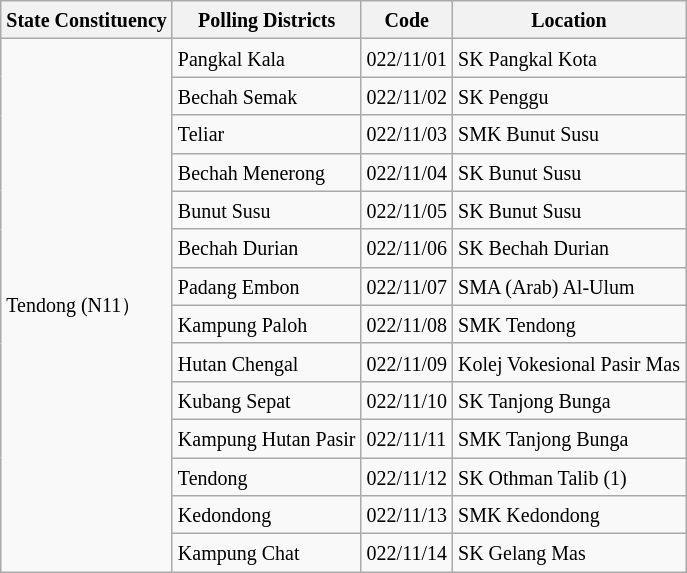<table class="wikitable sortable mw-collapsible">
<tr>
<th><small>State Constituency</small></th>
<th><small>Polling Districts</small></th>
<th><small>Code</small></th>
<th><small>Location</small></th>
</tr>
<tr>
<td rowspan="14"><small>Tendong (N11）</small></td>
<td><small>Pangkal Kala</small></td>
<td><small>022/11/01</small></td>
<td><small>SK Pangkal Kota</small></td>
</tr>
<tr>
<td><small>Bechah Semak</small></td>
<td><small>022/11/02</small></td>
<td><small>SK Penggu</small></td>
</tr>
<tr>
<td><small>Teliar</small></td>
<td><small>022/11/03</small></td>
<td><small>SMK Bunut Susu</small></td>
</tr>
<tr>
<td><small>Bechah Menerong</small></td>
<td><small>022/11/04</small></td>
<td><small>SK Bunut Susu</small></td>
</tr>
<tr>
<td><small>Bunut Susu</small></td>
<td><small>022/11/05</small></td>
<td><small>SK Bunut Susu</small></td>
</tr>
<tr>
<td><small>Bechah Durian</small></td>
<td><small>022/11/06</small></td>
<td><small>SK Bechah Durian</small></td>
</tr>
<tr>
<td><small>Padang Embon</small></td>
<td><small>022/11/07</small></td>
<td><small>SMA (Arab) Al-Ulum</small></td>
</tr>
<tr>
<td><small>Kampung Paloh</small></td>
<td><small>022/11/08</small></td>
<td><small>SMK Tendong</small></td>
</tr>
<tr>
<td><small>Hutan Chengal</small></td>
<td><small>022/11/09</small></td>
<td><small>Kolej Vokesional Pasir Mas</small></td>
</tr>
<tr>
<td><small>Kubang Sepat</small></td>
<td><small>022/11/10</small></td>
<td><small>SK Tanjong Bunga</small></td>
</tr>
<tr>
<td><small>Kampung Hutan Pasir</small></td>
<td><small>022/11/11</small></td>
<td><small>SMK Tanjong Bunga</small></td>
</tr>
<tr>
<td><small>Tendong</small></td>
<td><small>022/11/12</small></td>
<td><small>SK Othman Talib (1)</small></td>
</tr>
<tr>
<td><small>Kedondong</small></td>
<td><small>022/11/13</small></td>
<td><small>SMK Kedondong</small></td>
</tr>
<tr>
<td><small>Kampung Chat</small></td>
<td><small>022/11/14</small></td>
<td><small>SK Gelang Mas</small></td>
</tr>
</table>
